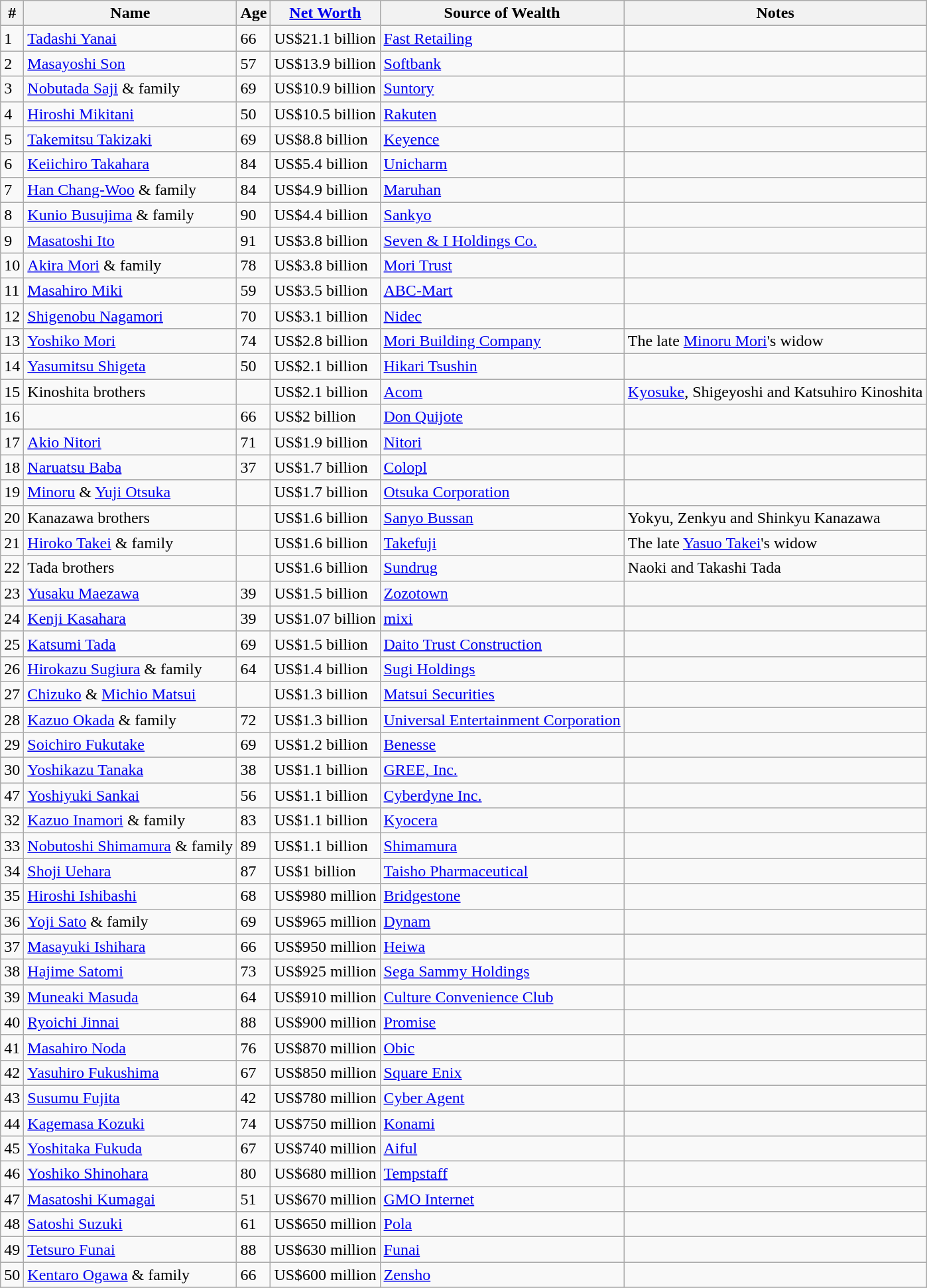<table class="wikitable">
<tr>
<th>#</th>
<th>Name</th>
<th>Age</th>
<th><a href='#'>Net Worth</a></th>
<th>Source of Wealth</th>
<th>Notes</th>
</tr>
<tr>
<td>1</td>
<td><a href='#'>Tadashi Yanai</a></td>
<td>66</td>
<td>US$21.1 billion</td>
<td><a href='#'>Fast Retailing</a></td>
<td></td>
</tr>
<tr>
<td>2</td>
<td><a href='#'>Masayoshi Son</a></td>
<td>57</td>
<td>US$13.9 billion</td>
<td><a href='#'>Softbank</a></td>
<td></td>
</tr>
<tr>
<td>3</td>
<td><a href='#'>Nobutada Saji</a> & family</td>
<td>69</td>
<td>US$10.9 billion</td>
<td><a href='#'>Suntory</a></td>
<td></td>
</tr>
<tr>
<td>4</td>
<td><a href='#'>Hiroshi Mikitani</a></td>
<td>50</td>
<td>US$10.5 billion</td>
<td><a href='#'>Rakuten</a></td>
<td></td>
</tr>
<tr>
<td>5</td>
<td><a href='#'>Takemitsu Takizaki</a></td>
<td>69</td>
<td>US$8.8 billion</td>
<td><a href='#'>Keyence</a></td>
<td></td>
</tr>
<tr>
<td>6</td>
<td><a href='#'>Keiichiro Takahara</a></td>
<td>84</td>
<td>US$5.4 billion</td>
<td><a href='#'>Unicharm</a></td>
<td></td>
</tr>
<tr>
<td>7</td>
<td><a href='#'>Han Chang-Woo</a> & family</td>
<td>84</td>
<td>US$4.9 billion</td>
<td><a href='#'>Maruhan</a></td>
<td></td>
</tr>
<tr>
<td>8</td>
<td><a href='#'>Kunio Busujima</a> & family</td>
<td>90</td>
<td>US$4.4 billion</td>
<td><a href='#'>Sankyo</a></td>
<td></td>
</tr>
<tr>
<td>9</td>
<td><a href='#'>Masatoshi Ito</a></td>
<td>91</td>
<td>US$3.8 billion</td>
<td><a href='#'>Seven & I Holdings Co.</a></td>
<td></td>
</tr>
<tr>
<td>10</td>
<td><a href='#'>Akira Mori</a> & family</td>
<td>78</td>
<td>US$3.8 billion</td>
<td><a href='#'>Mori Trust</a></td>
<td></td>
</tr>
<tr>
<td>11</td>
<td><a href='#'>Masahiro Miki</a></td>
<td>59</td>
<td>US$3.5 billion</td>
<td><a href='#'>ABC-Mart</a></td>
<td></td>
</tr>
<tr>
<td>12</td>
<td><a href='#'>Shigenobu Nagamori</a></td>
<td>70</td>
<td>US$3.1 billion</td>
<td><a href='#'>Nidec</a></td>
<td></td>
</tr>
<tr>
<td>13</td>
<td><a href='#'>Yoshiko Mori</a></td>
<td>74</td>
<td>US$2.8 billion</td>
<td><a href='#'>Mori Building Company</a></td>
<td>The late <a href='#'>Minoru Mori</a>'s widow</td>
</tr>
<tr>
<td>14</td>
<td><a href='#'>Yasumitsu Shigeta</a></td>
<td>50</td>
<td>US$2.1 billion</td>
<td><a href='#'>Hikari Tsushin</a></td>
<td></td>
</tr>
<tr>
<td>15</td>
<td>Kinoshita brothers</td>
<td></td>
<td>US$2.1 billion</td>
<td><a href='#'>Acom</a></td>
<td><a href='#'>Kyosuke</a>, Shigeyoshi and Katsuhiro Kinoshita</td>
</tr>
<tr>
<td>16</td>
<td></td>
<td>66</td>
<td>US$2 billion</td>
<td><a href='#'>Don Quijote</a></td>
<td></td>
</tr>
<tr>
<td>17</td>
<td><a href='#'>Akio Nitori</a></td>
<td>71</td>
<td>US$1.9 billion</td>
<td><a href='#'>Nitori</a></td>
<td></td>
</tr>
<tr>
<td>18</td>
<td><a href='#'>Naruatsu Baba</a></td>
<td>37</td>
<td>US$1.7 billion</td>
<td><a href='#'>Colopl</a></td>
<td></td>
</tr>
<tr>
<td>19</td>
<td><a href='#'>Minoru</a> & <a href='#'>Yuji Otsuka</a></td>
<td></td>
<td>US$1.7 billion</td>
<td><a href='#'>Otsuka Corporation</a></td>
<td></td>
</tr>
<tr>
<td>20</td>
<td>Kanazawa brothers</td>
<td></td>
<td>US$1.6 billion</td>
<td><a href='#'>Sanyo Bussan</a></td>
<td>Yokyu, Zenkyu and Shinkyu Kanazawa</td>
</tr>
<tr>
<td>21</td>
<td><a href='#'>Hiroko Takei</a> & family</td>
<td></td>
<td>US$1.6 billion</td>
<td><a href='#'>Takefuji</a></td>
<td>The late <a href='#'>Yasuo Takei</a>'s widow</td>
</tr>
<tr>
<td>22</td>
<td>Tada brothers</td>
<td></td>
<td>US$1.6 billion</td>
<td><a href='#'>Sundrug</a></td>
<td>Naoki and Takashi Tada</td>
</tr>
<tr>
<td>23</td>
<td><a href='#'>Yusaku Maezawa</a></td>
<td>39</td>
<td>US$1.5 billion</td>
<td><a href='#'>Zozotown</a></td>
<td></td>
</tr>
<tr>
<td>24</td>
<td><a href='#'>Kenji Kasahara</a></td>
<td>39</td>
<td>US$1.07 billion</td>
<td><a href='#'>mixi</a></td>
<td></td>
</tr>
<tr>
<td>25</td>
<td><a href='#'>Katsumi Tada</a></td>
<td>69</td>
<td>US$1.5 billion</td>
<td><a href='#'>Daito Trust Construction</a></td>
<td></td>
</tr>
<tr>
<td>26</td>
<td><a href='#'>Hirokazu Sugiura</a> & family</td>
<td>64</td>
<td>US$1.4 billion</td>
<td><a href='#'>Sugi Holdings</a></td>
<td></td>
</tr>
<tr>
<td>27</td>
<td><a href='#'>Chizuko</a> & <a href='#'>Michio Matsui</a></td>
<td></td>
<td>US$1.3 billion</td>
<td><a href='#'>Matsui Securities</a></td>
<td></td>
</tr>
<tr>
<td>28</td>
<td><a href='#'>Kazuo Okada</a> & family</td>
<td>72</td>
<td>US$1.3 billion</td>
<td><a href='#'>Universal Entertainment Corporation</a></td>
<td></td>
</tr>
<tr>
<td>29</td>
<td><a href='#'>Soichiro Fukutake</a></td>
<td>69</td>
<td>US$1.2 billion</td>
<td><a href='#'>Benesse</a></td>
<td></td>
</tr>
<tr>
<td>30</td>
<td><a href='#'>Yoshikazu Tanaka</a></td>
<td>38</td>
<td>US$1.1 billion</td>
<td><a href='#'>GREE, Inc.</a></td>
<td></td>
</tr>
<tr>
<td>47</td>
<td><a href='#'>Yoshiyuki Sankai</a></td>
<td>56</td>
<td>US$1.1 billion</td>
<td><a href='#'>Cyberdyne Inc.</a></td>
<td></td>
</tr>
<tr>
<td>32</td>
<td><a href='#'>Kazuo Inamori</a> & family</td>
<td>83</td>
<td>US$1.1 billion</td>
<td><a href='#'>Kyocera</a></td>
<td></td>
</tr>
<tr>
<td>33</td>
<td><a href='#'>Nobutoshi Shimamura</a> & family</td>
<td>89</td>
<td>US$1.1 billion</td>
<td><a href='#'>Shimamura</a></td>
<td></td>
</tr>
<tr>
<td>34</td>
<td><a href='#'>Shoji Uehara</a></td>
<td>87</td>
<td>US$1 billion</td>
<td><a href='#'>Taisho Pharmaceutical</a></td>
<td></td>
</tr>
<tr>
<td>35</td>
<td><a href='#'>Hiroshi Ishibashi</a></td>
<td>68</td>
<td>US$980 million</td>
<td><a href='#'>Bridgestone</a></td>
<td></td>
</tr>
<tr>
<td>36</td>
<td><a href='#'>Yoji Sato</a> & family</td>
<td>69</td>
<td>US$965 million</td>
<td><a href='#'>Dynam</a></td>
<td></td>
</tr>
<tr>
<td>37</td>
<td><a href='#'>Masayuki Ishihara</a></td>
<td>66</td>
<td>US$950 million</td>
<td><a href='#'>Heiwa</a></td>
<td></td>
</tr>
<tr>
<td>38</td>
<td><a href='#'>Hajime Satomi</a></td>
<td>73</td>
<td>US$925 million</td>
<td><a href='#'>Sega Sammy Holdings</a></td>
<td></td>
</tr>
<tr>
<td>39</td>
<td><a href='#'>Muneaki Masuda</a></td>
<td>64</td>
<td>US$910 million</td>
<td><a href='#'>Culture Convenience Club</a></td>
<td></td>
</tr>
<tr>
<td>40</td>
<td><a href='#'>Ryoichi Jinnai</a></td>
<td>88</td>
<td>US$900 million</td>
<td><a href='#'>Promise</a></td>
<td></td>
</tr>
<tr>
<td>41</td>
<td><a href='#'>Masahiro Noda</a></td>
<td>76</td>
<td>US$870 million</td>
<td><a href='#'>Obic</a></td>
<td></td>
</tr>
<tr>
<td>42</td>
<td><a href='#'>Yasuhiro Fukushima</a></td>
<td>67</td>
<td>US$850 million</td>
<td><a href='#'>Square Enix</a></td>
<td></td>
</tr>
<tr>
<td>43</td>
<td><a href='#'>Susumu Fujita</a></td>
<td>42</td>
<td>US$780 million</td>
<td><a href='#'>Cyber Agent</a></td>
<td></td>
</tr>
<tr>
<td>44</td>
<td><a href='#'>Kagemasa Kozuki</a></td>
<td>74</td>
<td>US$750 million</td>
<td><a href='#'>Konami</a></td>
<td></td>
</tr>
<tr>
<td>45</td>
<td><a href='#'>Yoshitaka Fukuda</a></td>
<td>67</td>
<td>US$740 million</td>
<td><a href='#'>Aiful</a></td>
<td></td>
</tr>
<tr>
<td>46</td>
<td><a href='#'>Yoshiko Shinohara</a></td>
<td>80</td>
<td>US$680 million</td>
<td><a href='#'>Tempstaff</a></td>
<td></td>
</tr>
<tr>
<td>47</td>
<td><a href='#'>Masatoshi Kumagai</a></td>
<td>51</td>
<td>US$670 million</td>
<td><a href='#'>GMO Internet</a></td>
<td></td>
</tr>
<tr>
<td>48</td>
<td><a href='#'>Satoshi Suzuki</a></td>
<td>61</td>
<td>US$650 million</td>
<td><a href='#'>Pola</a></td>
<td></td>
</tr>
<tr>
<td>49</td>
<td><a href='#'>Tetsuro Funai</a></td>
<td>88</td>
<td>US$630 million</td>
<td><a href='#'>Funai</a></td>
<td></td>
</tr>
<tr>
<td>50</td>
<td><a href='#'>Kentaro Ogawa</a> & family</td>
<td>66</td>
<td>US$600 million</td>
<td><a href='#'>Zensho</a></td>
<td></td>
</tr>
<tr>
</tr>
</table>
